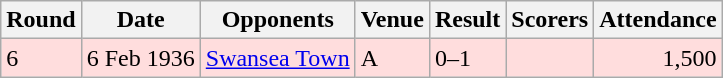<table class="wikitable">
<tr>
<th>Round</th>
<th>Date</th>
<th>Opponents</th>
<th>Venue</th>
<th>Result</th>
<th>Scorers</th>
<th>Attendance</th>
</tr>
<tr bgcolor="#ffdddd">
<td>6</td>
<td>6 Feb 1936</td>
<td><a href='#'>Swansea Town</a></td>
<td>A</td>
<td>0–1</td>
<td></td>
<td align="right">1,500</td>
</tr>
</table>
